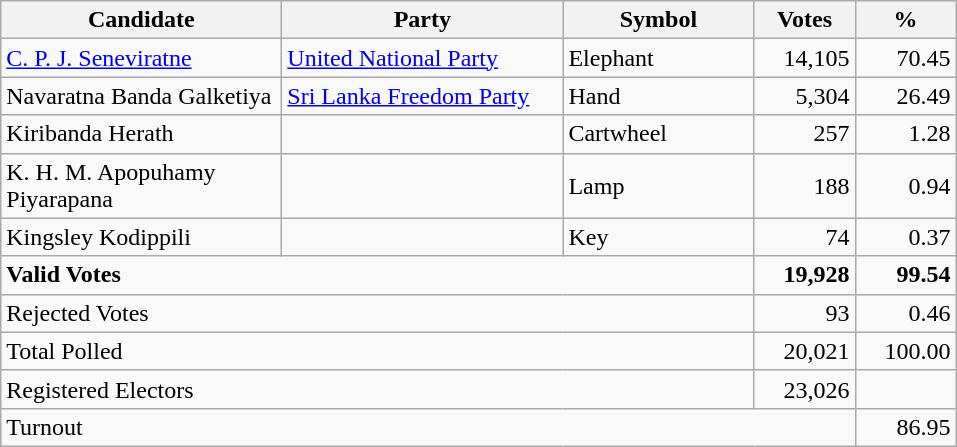<table class="wikitable" border="1" style="text-align:right;">
<tr>
<th align=left width="180">Candidate</th>
<th align=left width="180">Party</th>
<th align=left width="120">Symbol</th>
<th align=left width="60">Votes</th>
<th align=left width="60">%</th>
</tr>
<tr>
<td align=left><a href='#'>C. P. J. Seneviratne</a></td>
<td align=left><a href='#'>United National Party</a></td>
<td align=left>Elephant</td>
<td>14,105</td>
<td>70.45</td>
</tr>
<tr>
<td align=left>Navaratna Banda Galketiya</td>
<td align=left><a href='#'>Sri Lanka Freedom Party</a></td>
<td align=left>Hand</td>
<td>5,304</td>
<td>26.49</td>
</tr>
<tr>
<td align=left>Kiribanda Herath</td>
<td align=left></td>
<td align=left>Cartwheel</td>
<td>257</td>
<td>1.28</td>
</tr>
<tr>
<td align=left>K. H. M. Apopuhamy Piyarapana</td>
<td align=left></td>
<td align=left>Lamp</td>
<td>188</td>
<td>0.94</td>
</tr>
<tr>
<td align=left>Kingsley Kodippili</td>
<td align=left></td>
<td align=left>Key</td>
<td>74</td>
<td>0.37</td>
</tr>
<tr>
<td align=left colspan=3><strong>Valid Votes</strong></td>
<td><strong>19,928</strong></td>
<td><strong>99.54</strong></td>
</tr>
<tr>
<td align=left colspan=3>Rejected Votes</td>
<td>93</td>
<td>0.46</td>
</tr>
<tr>
<td align=left colspan=3>Total Polled</td>
<td>20,021</td>
<td>100.00</td>
</tr>
<tr>
<td align=left colspan=3>Registered Electors</td>
<td>23,026</td>
<td></td>
</tr>
<tr>
<td align=left colspan=4>Turnout</td>
<td>86.95</td>
</tr>
</table>
